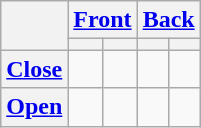<table class=wikitable style=text-align:center>
<tr>
<th rowspan=2></th>
<th colspan=2><a href='#'>Front</a></th>
<th colspan=2><a href='#'>Back</a></th>
</tr>
<tr>
<th></th>
<th></th>
<th></th>
<th></th>
</tr>
<tr>
<th><a href='#'>Close</a></th>
<td></td>
<td></td>
<td></td>
<td></td>
</tr>
<tr>
<th><a href='#'>Open</a></th>
<td></td>
<td></td>
<td></td>
<td></td>
</tr>
</table>
